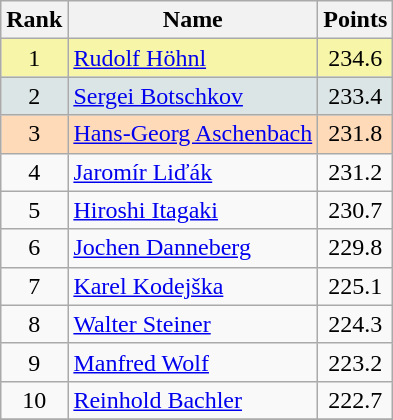<table class="wikitable sortable">
<tr>
<th align=Center>Rank</th>
<th>Name</th>
<th>Points</th>
</tr>
<tr style="background:#F7F6A8">
<td align=center>1</td>
<td> <a href='#'>Rudolf Höhnl</a></td>
<td align=center>234.6</td>
</tr>
<tr style="background: #DCE5E5;">
<td align=center>2</td>
<td> <a href='#'>Sergei Botschkov</a></td>
<td align=center>233.4</td>
</tr>
<tr style="background: #FFDAB9;">
<td align=center>3</td>
<td> <a href='#'>Hans-Georg Aschenbach</a></td>
<td align=center>231.8</td>
</tr>
<tr>
<td align=center>4</td>
<td> <a href='#'>Jaromír Liďák</a></td>
<td align=center>231.2</td>
</tr>
<tr>
<td align=center>5</td>
<td> <a href='#'>Hiroshi Itagaki</a></td>
<td align=center>230.7</td>
</tr>
<tr>
<td align=center>6</td>
<td> <a href='#'>Jochen Danneberg</a></td>
<td align=center>229.8</td>
</tr>
<tr>
<td align=center>7</td>
<td> <a href='#'>Karel Kodejška</a></td>
<td align=center>225.1</td>
</tr>
<tr>
<td align=center>8</td>
<td> <a href='#'>Walter Steiner</a></td>
<td align=center>224.3</td>
</tr>
<tr>
<td align=center>9</td>
<td> <a href='#'>Manfred Wolf</a></td>
<td align=center>223.2</td>
</tr>
<tr>
<td align=center>10</td>
<td> <a href='#'>Reinhold Bachler</a></td>
<td align=center>222.7</td>
</tr>
<tr>
</tr>
</table>
